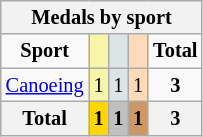<table class="wikitable" style="font-size:85%; text-align:center;">
<tr style="background:#efefef;">
<th colspan=5><strong>Medals by sport</strong></th>
</tr>
<tr>
<td><strong>Sport</strong></td>
<td style="background:#f7f6a8;"></td>
<td style="background:#dce5e5;"></td>
<td style="background:#ffdab9;"></td>
<td><strong>Total</strong></td>
</tr>
<tr>
<td><a href='#'>Canoeing</a></td>
<td style="background:#F7F6A8;">1</td>
<td style="background:#DCE5E5;">1</td>
<td style="background:#FFDAB9;">1</td>
<td><strong>3</strong></td>
</tr>
<tr>
<th>Total</th>
<th style="background:gold;">1</th>
<th style="background:silver;">1</th>
<th style="background:#c96;">1</th>
<th>3</th>
</tr>
</table>
